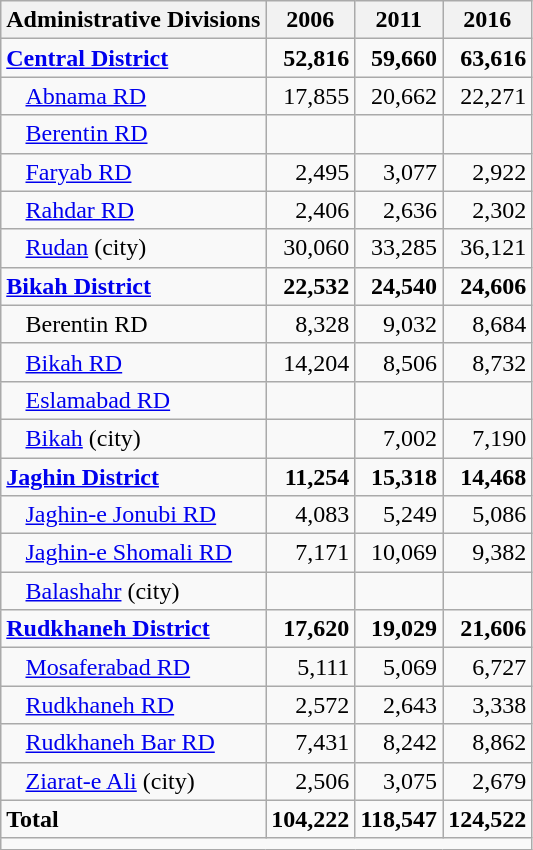<table class="wikitable">
<tr>
<th>Administrative Divisions</th>
<th>2006</th>
<th>2011</th>
<th>2016</th>
</tr>
<tr>
<td><strong><a href='#'>Central District</a></strong></td>
<td style="text-align: right;"><strong>52,816</strong></td>
<td style="text-align: right;"><strong>59,660</strong></td>
<td style="text-align: right;"><strong>63,616</strong></td>
</tr>
<tr>
<td style="padding-left: 1em;"><a href='#'>Abnama RD</a></td>
<td style="text-align: right;">17,855</td>
<td style="text-align: right;">20,662</td>
<td style="text-align: right;">22,271</td>
</tr>
<tr>
<td style="padding-left: 1em;"><a href='#'>Berentin RD</a></td>
<td style="text-align: right;"></td>
<td style="text-align: right;"></td>
<td style="text-align: right;"></td>
</tr>
<tr>
<td style="padding-left: 1em;"><a href='#'>Faryab RD</a></td>
<td style="text-align: right;">2,495</td>
<td style="text-align: right;">3,077</td>
<td style="text-align: right;">2,922</td>
</tr>
<tr>
<td style="padding-left: 1em;"><a href='#'>Rahdar RD</a></td>
<td style="text-align: right;">2,406</td>
<td style="text-align: right;">2,636</td>
<td style="text-align: right;">2,302</td>
</tr>
<tr>
<td style="padding-left: 1em;"><a href='#'>Rudan</a> (city)</td>
<td style="text-align: right;">30,060</td>
<td style="text-align: right;">33,285</td>
<td style="text-align: right;">36,121</td>
</tr>
<tr>
<td><strong><a href='#'>Bikah District</a></strong></td>
<td style="text-align: right;"><strong>22,532</strong></td>
<td style="text-align: right;"><strong>24,540</strong></td>
<td style="text-align: right;"><strong>24,606</strong></td>
</tr>
<tr>
<td style="padding-left: 1em;">Berentin RD</td>
<td style="text-align: right;">8,328</td>
<td style="text-align: right;">9,032</td>
<td style="text-align: right;">8,684</td>
</tr>
<tr>
<td style="padding-left: 1em;"><a href='#'>Bikah RD</a></td>
<td style="text-align: right;">14,204</td>
<td style="text-align: right;">8,506</td>
<td style="text-align: right;">8,732</td>
</tr>
<tr>
<td style="padding-left: 1em;"><a href='#'>Eslamabad RD</a></td>
<td style="text-align: right;"></td>
<td style="text-align: right;"></td>
<td style="text-align: right;"></td>
</tr>
<tr>
<td style="padding-left: 1em;"><a href='#'>Bikah</a> (city)</td>
<td style="text-align: right;"></td>
<td style="text-align: right;">7,002</td>
<td style="text-align: right;">7,190</td>
</tr>
<tr>
<td><strong><a href='#'>Jaghin District</a></strong></td>
<td style="text-align: right;"><strong>11,254</strong></td>
<td style="text-align: right;"><strong>15,318</strong></td>
<td style="text-align: right;"><strong>14,468</strong></td>
</tr>
<tr>
<td style="padding-left: 1em;"><a href='#'>Jaghin-e Jonubi RD</a></td>
<td style="text-align: right;">4,083</td>
<td style="text-align: right;">5,249</td>
<td style="text-align: right;">5,086</td>
</tr>
<tr>
<td style="padding-left: 1em;"><a href='#'>Jaghin-e Shomali RD</a></td>
<td style="text-align: right;">7,171</td>
<td style="text-align: right;">10,069</td>
<td style="text-align: right;">9,382</td>
</tr>
<tr>
<td style="padding-left: 1em;"><a href='#'>Balashahr</a> (city)</td>
<td style="text-align: right;"></td>
<td style="text-align: right;"></td>
<td style="text-align: right;"></td>
</tr>
<tr>
<td><strong><a href='#'>Rudkhaneh District</a></strong></td>
<td style="text-align: right;"><strong>17,620</strong></td>
<td style="text-align: right;"><strong>19,029</strong></td>
<td style="text-align: right;"><strong>21,606</strong></td>
</tr>
<tr>
<td style="padding-left: 1em;"><a href='#'>Mosaferabad RD</a></td>
<td style="text-align: right;">5,111</td>
<td style="text-align: right;">5,069</td>
<td style="text-align: right;">6,727</td>
</tr>
<tr>
<td style="padding-left: 1em;"><a href='#'>Rudkhaneh RD</a></td>
<td style="text-align: right;">2,572</td>
<td style="text-align: right;">2,643</td>
<td style="text-align: right;">3,338</td>
</tr>
<tr>
<td style="padding-left: 1em;"><a href='#'>Rudkhaneh Bar RD</a></td>
<td style="text-align: right;">7,431</td>
<td style="text-align: right;">8,242</td>
<td style="text-align: right;">8,862</td>
</tr>
<tr>
<td style="padding-left: 1em;"><a href='#'>Ziarat-e Ali</a> (city)</td>
<td style="text-align: right;">2,506</td>
<td style="text-align: right;">3,075</td>
<td style="text-align: right;">2,679</td>
</tr>
<tr>
<td><strong>Total</strong></td>
<td style="text-align: right;"><strong>104,222</strong></td>
<td style="text-align: right;"><strong>118,547</strong></td>
<td style="text-align: right;"><strong>124,522</strong></td>
</tr>
<tr>
<td colspan=4></td>
</tr>
</table>
